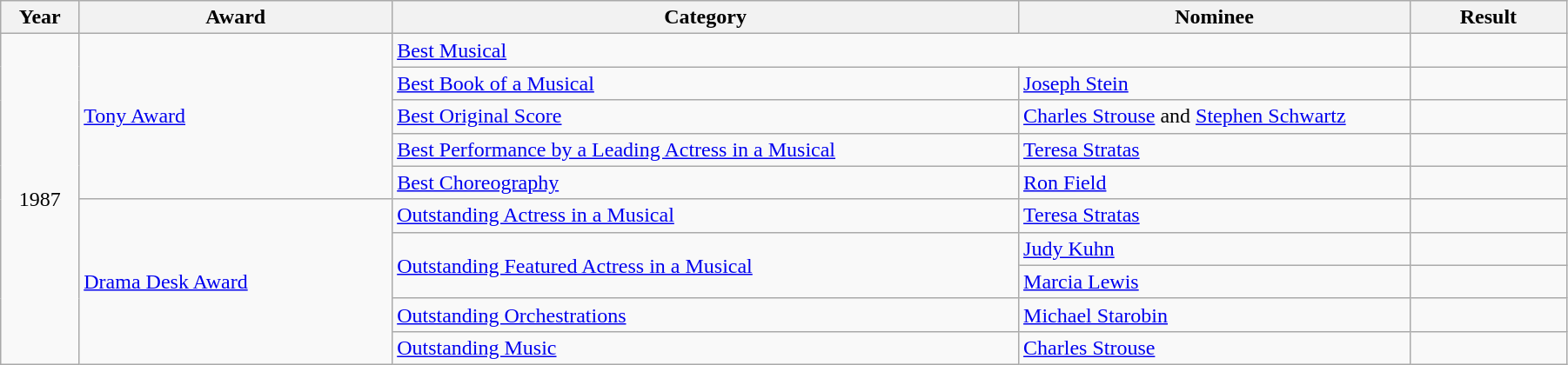<table class="wikitable" width="95%">
<tr>
<th width="5%">Year</th>
<th width="20%">Award</th>
<th width="40%">Category</th>
<th width="25%">Nominee</th>
<th width="10%">Result</th>
</tr>
<tr>
<td rowspan="10" align="center">1987</td>
<td rowspan="5"><a href='#'>Tony Award</a></td>
<td colspan="2"><a href='#'>Best Musical</a></td>
<td></td>
</tr>
<tr>
<td><a href='#'>Best Book of a Musical</a></td>
<td><a href='#'>Joseph Stein</a></td>
<td></td>
</tr>
<tr>
<td><a href='#'>Best Original Score</a></td>
<td><a href='#'>Charles Strouse</a> and <a href='#'>Stephen Schwartz</a></td>
<td></td>
</tr>
<tr>
<td><a href='#'>Best Performance by a Leading Actress in a Musical</a></td>
<td><a href='#'>Teresa Stratas</a></td>
<td></td>
</tr>
<tr>
<td><a href='#'>Best Choreography</a></td>
<td><a href='#'>Ron Field</a></td>
<td></td>
</tr>
<tr>
<td rowspan="5"><a href='#'>Drama Desk Award</a></td>
<td><a href='#'>Outstanding Actress in a Musical</a></td>
<td><a href='#'>Teresa Stratas</a></td>
<td></td>
</tr>
<tr>
<td rowspan="2"><a href='#'>Outstanding Featured Actress in a Musical</a></td>
<td><a href='#'>Judy Kuhn</a></td>
<td></td>
</tr>
<tr>
<td><a href='#'>Marcia Lewis</a></td>
<td></td>
</tr>
<tr>
<td><a href='#'>Outstanding Orchestrations</a></td>
<td><a href='#'>Michael Starobin</a></td>
<td></td>
</tr>
<tr>
<td><a href='#'>Outstanding Music</a></td>
<td><a href='#'>Charles Strouse</a></td>
<td></td>
</tr>
</table>
